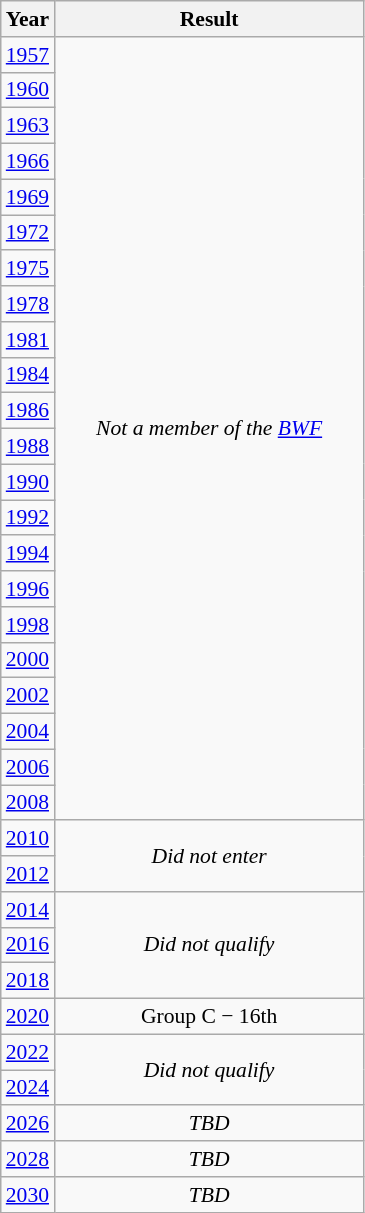<table class="wikitable" style="text-align: center; font-size:90%">
<tr>
<th>Year</th>
<th style="width:200px">Result</th>
</tr>
<tr>
<td> <a href='#'>1957</a></td>
<td rowspan="22"><em>Not a member of the <a href='#'>BWF</a></em></td>
</tr>
<tr>
<td> <a href='#'>1960</a></td>
</tr>
<tr>
<td> <a href='#'>1963</a></td>
</tr>
<tr>
<td> <a href='#'>1966</a></td>
</tr>
<tr>
<td> <a href='#'>1969</a></td>
</tr>
<tr>
<td> <a href='#'>1972</a></td>
</tr>
<tr>
<td> <a href='#'>1975</a></td>
</tr>
<tr>
<td> <a href='#'>1978</a></td>
</tr>
<tr>
<td> <a href='#'>1981</a></td>
</tr>
<tr>
<td> <a href='#'>1984</a></td>
</tr>
<tr>
<td> <a href='#'>1986</a></td>
</tr>
<tr>
<td> <a href='#'>1988</a></td>
</tr>
<tr>
<td> <a href='#'>1990</a></td>
</tr>
<tr>
<td> <a href='#'>1992</a></td>
</tr>
<tr>
<td> <a href='#'>1994</a></td>
</tr>
<tr>
<td> <a href='#'>1996</a></td>
</tr>
<tr>
<td> <a href='#'>1998</a></td>
</tr>
<tr>
<td> <a href='#'>2000</a></td>
</tr>
<tr>
<td> <a href='#'>2002</a></td>
</tr>
<tr>
<td> <a href='#'>2004</a></td>
</tr>
<tr>
<td> <a href='#'>2006</a></td>
</tr>
<tr>
<td> <a href='#'>2008</a></td>
</tr>
<tr>
<td> <a href='#'>2010</a></td>
<td rowspan="2"><em>Did not enter</em></td>
</tr>
<tr>
<td> <a href='#'>2012</a></td>
</tr>
<tr>
<td> <a href='#'>2014</a></td>
<td rowspan="3"><em>Did not qualify</em></td>
</tr>
<tr>
<td> <a href='#'>2016</a></td>
</tr>
<tr>
<td> <a href='#'>2018</a></td>
</tr>
<tr>
<td> <a href='#'>2020</a></td>
<td>Group C − 16th</td>
</tr>
<tr>
<td> <a href='#'>2022</a></td>
<td rowspan="2"><em>Did not qualify</em></td>
</tr>
<tr>
<td> <a href='#'>2024</a></td>
</tr>
<tr>
<td> <a href='#'>2026</a></td>
<td><em>TBD</em></td>
</tr>
<tr>
<td> <a href='#'>2028</a></td>
<td><em>TBD</em></td>
</tr>
<tr>
<td> <a href='#'>2030</a></td>
<td><em>TBD</em></td>
</tr>
</table>
